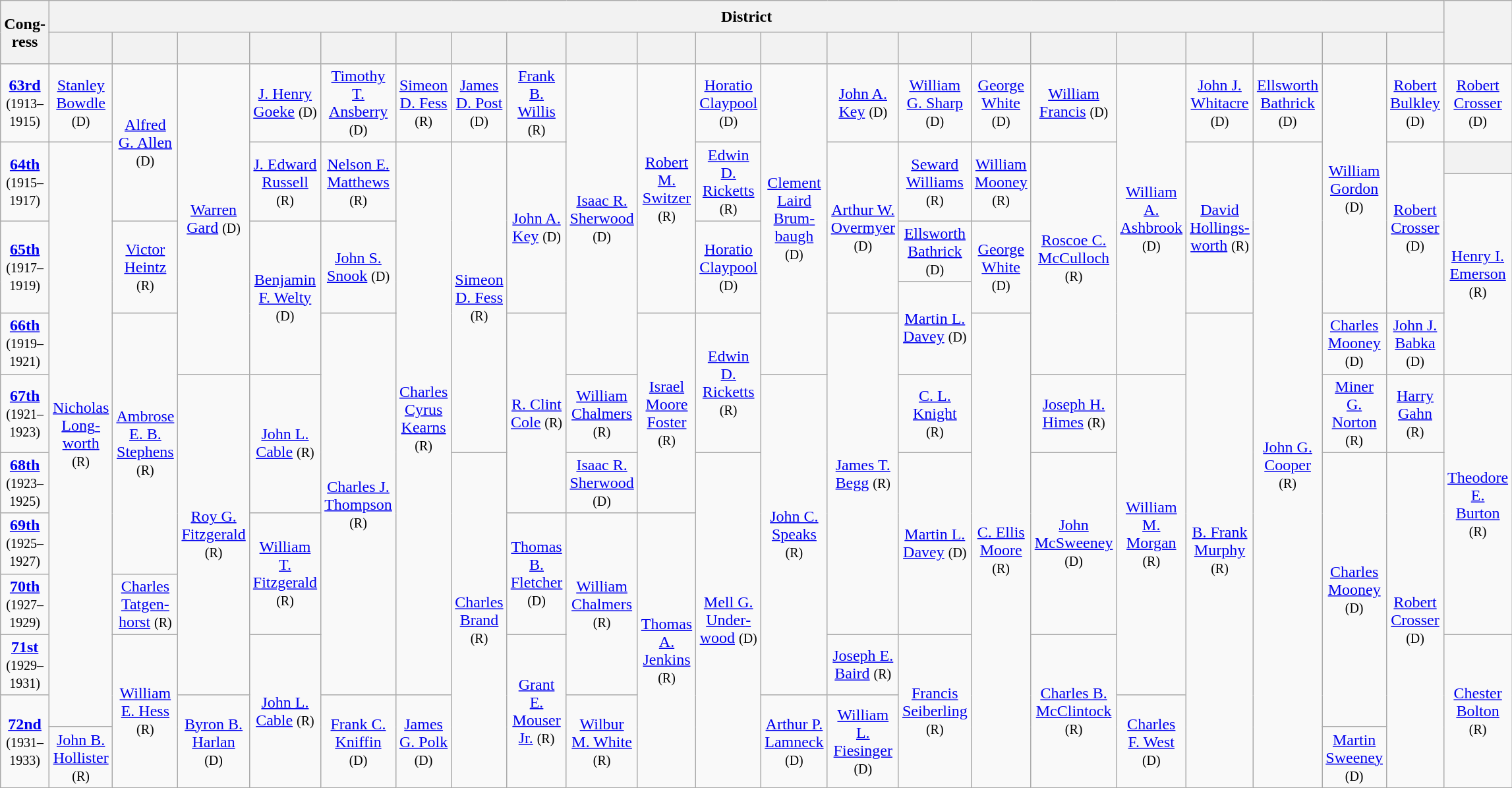<table class=wikitable style="text-align:center">
<tr style="height:2em">
<th rowspan=2>Cong­ress</th>
<th colspan="21">District</th>
<th rowspan=2></th>
</tr>
<tr style="height:2em">
<th></th>
<th></th>
<th></th>
<th></th>
<th></th>
<th></th>
<th></th>
<th></th>
<th></th>
<th></th>
<th></th>
<th></th>
<th></th>
<th></th>
<th></th>
<th></th>
<th></th>
<th></th>
<th></th>
<th></th>
<th></th>
</tr>
<tr style="height:2em">
<td><strong><a href='#'>63rd</a></strong><br><small>(1913–1915)</small></td>
<td><a href='#'>Stanley Bowdle</a> <small>(D)</small></td>
<td rowspan=3 ><a href='#'>Alfred G. Allen</a> <small>(D)</small></td>
<td rowspan=6 ><a href='#'>Warren Gard</a> <small>(D)</small></td>
<td><a href='#'>J. Henry Goeke</a> <small>(D)</small></td>
<td><a href='#'>Timothy T. Ansberry</a> <small>(D)</small></td>
<td><a href='#'>Simeon D. Fess</a> <small>(R)</small></td>
<td><a href='#'>James D. Post</a> <small>(D)</small></td>
<td><a href='#'>Frank B. Willis</a> <small>(R)</small></td>
<td rowspan=6 ><a href='#'>Isaac R. Sherwood</a> <small>(D)</small></td>
<td rowspan=5 ><a href='#'>Robert M. Switzer</a> <small>(R)</small></td>
<td><a href='#'>Horatio Claypool</a> <small>(D)</small></td>
<td rowspan=6 ><a href='#'>Clement Laird Brum­baugh</a> <small>(D)</small></td>
<td><a href='#'>John A. Key</a> <small>(D)</small></td>
<td><a href='#'>William G. Sharp</a> <small>(D)</small></td>
<td><a href='#'>George White</a> <small>(D)</small></td>
<td><a href='#'>William Francis</a> <small>(D)</small></td>
<td rowspan=6 ><a href='#'>William A. Ashbrook</a> <small>(D)</small></td>
<td><a href='#'>John J. Whitacre</a> <small>(D)</small></td>
<td><a href='#'>Ellsworth Bathrick</a> <small>(D)</small></td>
<td rowspan=5 ><a href='#'>William Gordon</a> <small>(D)</small></td>
<td><a href='#'>Robert Bulkley</a> <small>(D)</small></td>
<td><a href='#'>Robert Crosser</a> <small>(D)</small></td>
</tr>
<tr style="height:2em">
<td rowspan=2><strong><a href='#'>64th</a></strong><br><small>(1915–1917)</small></td>
<td rowspan=11 ><a href='#'>Nicholas Long­worth</a> <small>(R)</small></td>
<td rowspan=2 ><a href='#'>J. Edward Russell</a> <small>(R)</small></td>
<td rowspan=2 ><a href='#'>Nelson E. Matthews</a> <small>(R)</small></td>
<td rowspan=10 ><a href='#'>Charles Cyrus Kearns</a> <small>(R)</small></td>
<td rowspan=6 ><a href='#'>Simeon D. Fess</a> <small>(R)</small></td>
<td rowspan=4 ><a href='#'>John A. Key</a> <small>(D)</small></td>
<td rowspan=2 ><a href='#'>Edwin D. Ricketts</a> <small>(R)</small></td>
<td rowspan=4 ><a href='#'>Arthur W. Overmyer</a> <small>(D)</small></td>
<td rowspan=2 ><a href='#'>Seward Williams</a> <small>(R)</small></td>
<td rowspan=2 ><a href='#'>William Mooney</a> <small>(R)</small></td>
<td rowspan=5 ><a href='#'>Roscoe C. McCulloch</a> <small>(R)</small></td>
<td rowspan=4 ><a href='#'>David Hollings­worth</a> <small>(R)</small></td>
<td rowspan=12 ><a href='#'>John G. Cooper</a> <small>(R)</small></td>
<td rowspan=4 ><a href='#'>Robert Crosser</a> <small>(D)</small></td>
<th></th>
</tr>
<tr style="height:2em">
<td rowspan=4 ><a href='#'>Henry I. Emerson</a> <small>(R)</small></td>
</tr>
<tr style="height:2em">
<td rowspan=2><strong><a href='#'>65th</a></strong><br><small>(1917–1919)</small></td>
<td rowspan=2 ><a href='#'>Victor Heintz</a> <small>(R)</small></td>
<td rowspan=3 ><a href='#'>Benjamin F. Welty</a> <small>(D)</small></td>
<td rowspan=2 ><a href='#'>John S. Snook</a> <small>(D)</small></td>
<td rowspan=2 ><a href='#'>Horatio Claypool</a> <small>(D)</small></td>
<td><a href='#'>Ellsworth Bathrick</a> <small>(D)</small></td>
<td rowspan=2 ><a href='#'>George White</a> <small>(D)</small></td>
</tr>
<tr style="height:2em">
<td rowspan=2 ><a href='#'>Martin L. Davey</a> <small>(D)</small></td>
</tr>
<tr style="height:2em">
<td><strong><a href='#'>66th</a></strong><br><small>(1919–1921)</small></td>
<td rowspan=4 ><a href='#'>Ambrose E. B. Stephens</a> <small>(R)</small></td>
<td rowspan=6 ><a href='#'>Charles J. Thompson</a> <small>(R)</small></td>
<td rowspan=3 ><a href='#'>R. Clint Cole</a> <small>(R)</small></td>
<td rowspan=3 ><a href='#'>Israel Moore Foster</a> <small>(R)</small></td>
<td rowspan=2 ><a href='#'>Edwin D. Ricketts</a> <small>(R)</small></td>
<td rowspan=5 ><a href='#'>James T. Begg</a> <small>(R)</small></td>
<td rowspan=8 ><a href='#'>C. Ellis Moore</a> <small>(R)</small></td>
<td rowspan=8 ><a href='#'>B. Frank Murphy</a> <small>(R)</small></td>
<td><a href='#'>Charles Mooney</a> <small>(D)</small></td>
<td><a href='#'>John J. Babka</a> <small>(D)</small></td>
</tr>
<tr style="height:2em">
<td><strong><a href='#'>67th</a></strong><br><small>(1921–1923)</small></td>
<td rowspan=5 ><a href='#'>Roy G. Fitzgerald</a> <small>(R)</small></td>
<td rowspan=2 ><a href='#'>John L. Cable</a> <small>(R)</small></td>
<td><a href='#'>William Chalmers</a> <small>(R)</small></td>
<td rowspan=5 ><a href='#'>John C. Speaks</a> <small>(R)</small></td>
<td><a href='#'>C. L. Knight</a> <small>(R)</small></td>
<td><a href='#'>Joseph H. Himes</a> <small>(R)</small></td>
<td rowspan=5 ><a href='#'>William M. Morgan</a> <small>(R)</small></td>
<td><a href='#'>Miner G. Norton</a> <small>(R)</small></td>
<td><a href='#'>Harry Gahn</a> <small>(R)</small></td>
<td rowspan=4 ><a href='#'>Theodore E. Burton</a> <small>(R)</small></td>
</tr>
<tr style="height:2em">
<td><strong><a href='#'>68th</a></strong><br><small>(1923–1925)</small></td>
<td rowspan=6 ><a href='#'>Charles Brand</a> <small>(R)</small></td>
<td><a href='#'>Isaac R. Sherwood</a> <small>(D)</small></td>
<td rowspan=6 ><a href='#'>Mell G. Under­wood</a> <small>(D)</small></td>
<td rowspan=3 ><a href='#'>Martin L. Davey</a> <small>(D)</small></td>
<td rowspan=3 ><a href='#'>John McSweeney</a> <small>(D)</small></td>
<td rowspan=5 ><a href='#'>Charles Mooney</a> <small>(D)</small></td>
<td rowspan=6 ><a href='#'>Robert Crosser</a> <small>(D)</small></td>
</tr>
<tr style="height:2em">
<td><strong><a href='#'>69th</a></strong><br><small>(1925–1927)</small></td>
<td rowspan=2 ><a href='#'>William T. Fitzgerald</a> <small>(R)</small></td>
<td rowspan=2 ><a href='#'>Thomas B. Fletcher</a> <small>(D)</small></td>
<td rowspan=3 ><a href='#'>William Chalmers</a> <small>(R)</small></td>
<td rowspan=5 ><a href='#'>Thomas A. Jenkins</a> <small>(R)</small></td>
</tr>
<tr style="height:2em">
<td><strong><a href='#'>70th</a></strong><br><small>(1927–1929)</small></td>
<td><a href='#'>Charles Tatgen­horst</a> <small>(R)</small></td>
</tr>
<tr style="height:2em">
<td><strong><a href='#'>71st</a></strong><br><small>(1929–1931)</small></td>
<td rowspan=3 ><a href='#'>William E. Hess</a> <small>(R)</small></td>
<td rowspan=3 ><a href='#'>John L. Cable</a> <small>(R)</small></td>
<td rowspan=3 ><a href='#'>Grant E. Mouser Jr.</a> <small>(R)</small></td>
<td><a href='#'>Joseph E. Baird</a> <small>(R)</small></td>
<td rowspan=3 ><a href='#'>Francis Seiberling</a> <small>(R)</small></td>
<td rowspan=3 ><a href='#'>Charles B. McClintock</a> <small>(R)</small></td>
<td rowspan=3 ><a href='#'>Chester Bolton</a> <small>(R)</small></td>
</tr>
<tr style="height:2em">
<td rowspan=2><strong><a href='#'>72nd</a></strong><br><small>(1931–1933)</small></td>
<td rowspan=2 ><a href='#'>Byron B. Harlan</a> <small>(D)</small></td>
<td rowspan=2 ><a href='#'>Frank C. Kniffin</a> <small>(D)</small></td>
<td rowspan=2 ><a href='#'>James G. Polk</a> <small>(D)</small></td>
<td rowspan=2 ><a href='#'>Wilbur M. White</a> <small>(R)</small></td>
<td rowspan=2 ><a href='#'>Arthur P. Lamneck</a> <small>(D)</small></td>
<td rowspan=2 ><a href='#'>William L. Fiesinger</a> <small>(D)</small></td>
<td rowspan=2 ><a href='#'>Charles F. West</a> <small>(D)</small></td>
</tr>
<tr style="height:2em">
<td><a href='#'>John B. Hollister</a> <small>(R)</small></td>
<td><a href='#'>Martin Sweeney</a> <small>(D)</small></td>
</tr>
</table>
